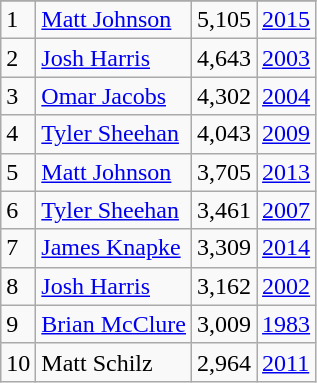<table class="wikitable">
<tr>
</tr>
<tr>
<td>1</td>
<td><a href='#'>Matt Johnson</a></td>
<td><abbr>5,105</abbr></td>
<td><a href='#'>2015</a></td>
</tr>
<tr>
<td>2</td>
<td><a href='#'>Josh Harris</a></td>
<td><abbr>4,643</abbr></td>
<td><a href='#'>2003</a></td>
</tr>
<tr>
<td>3</td>
<td><a href='#'>Omar Jacobs</a></td>
<td><abbr>4,302</abbr></td>
<td><a href='#'>2004</a></td>
</tr>
<tr>
<td>4</td>
<td><a href='#'>Tyler Sheehan</a></td>
<td><abbr>4,043</abbr></td>
<td><a href='#'>2009</a></td>
</tr>
<tr>
<td>5</td>
<td><a href='#'>Matt Johnson</a></td>
<td><abbr>3,705</abbr></td>
<td><a href='#'>2013</a></td>
</tr>
<tr>
<td>6</td>
<td><a href='#'>Tyler Sheehan</a></td>
<td><abbr>3,461</abbr></td>
<td><a href='#'>2007</a></td>
</tr>
<tr>
<td>7</td>
<td><a href='#'>James Knapke</a></td>
<td><abbr>3,309</abbr></td>
<td><a href='#'>2014</a></td>
</tr>
<tr>
<td>8</td>
<td><a href='#'>Josh Harris</a></td>
<td><abbr>3,162</abbr></td>
<td><a href='#'>2002</a></td>
</tr>
<tr>
<td>9</td>
<td><a href='#'>Brian McClure</a></td>
<td><abbr>3,009</abbr></td>
<td><a href='#'>1983</a></td>
</tr>
<tr>
<td>10</td>
<td>Matt Schilz</td>
<td><abbr>2,964</abbr></td>
<td><a href='#'>2011</a></td>
</tr>
</table>
